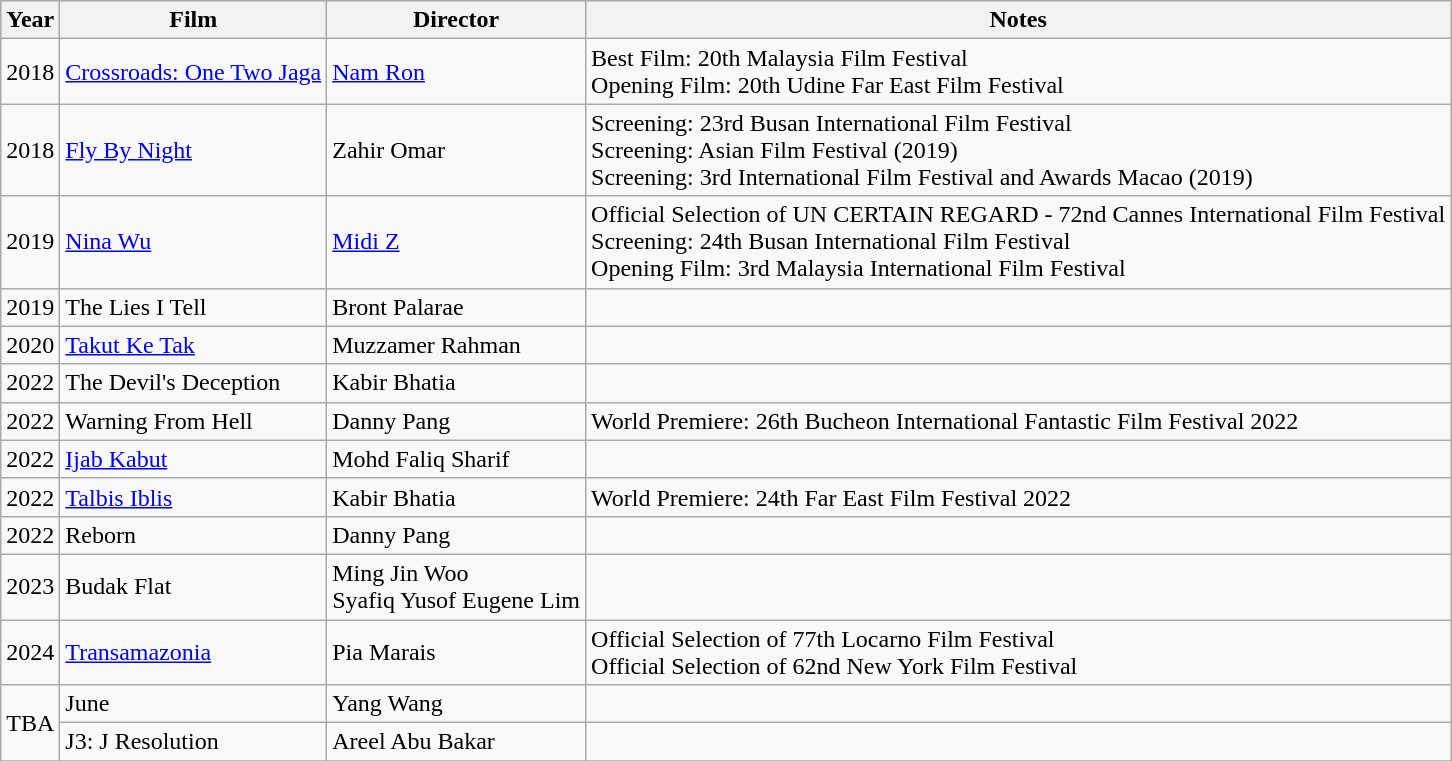<table class="wikitable">
<tr>
<th>Year</th>
<th>Film</th>
<th>Director</th>
<th>Notes</th>
</tr>
<tr>
<td>2018</td>
<td><a href='#'>Crossroads: One Two Jaga</a></td>
<td><a href='#'>Nam Ron</a></td>
<td>Best Film: 20th Malaysia Film Festival<br>Opening Film: 20th Udine Far East Film Festival</td>
</tr>
<tr>
<td>2018</td>
<td><a href='#'>Fly By Night</a></td>
<td>Zahir Omar</td>
<td>Screening: 23rd Busan International Film Festival<br>Screening: Asian Film Festival (2019)<br>Screening: 3rd International Film Festival and Awards Macao (2019)</td>
</tr>
<tr>
<td>2019</td>
<td><a href='#'>Nina Wu</a></td>
<td><a href='#'>Midi Z</a></td>
<td>Official Selection of UN CERTAIN REGARD - 72nd Cannes International Film Festival<br>Screening: 24th Busan International Film Festival<br>Opening Film: 3rd Malaysia International Film Festival</td>
</tr>
<tr>
<td>2019</td>
<td>The Lies I Tell</td>
<td>Bront Palarae</td>
<td></td>
</tr>
<tr>
<td>2020</td>
<td><a href='#'>Takut Ke Tak</a></td>
<td>Muzzamer Rahman</td>
<td></td>
</tr>
<tr>
<td>2022</td>
<td>The Devil's Deception</td>
<td>Kabir Bhatia</td>
<td></td>
</tr>
<tr>
<td>2022</td>
<td>Warning From Hell</td>
<td>Danny Pang</td>
<td>World Premiere: 26th Bucheon International Fantastic Film Festival 2022</td>
</tr>
<tr>
<td>2022</td>
<td><a href='#'>Ijab Kabut</a></td>
<td>Mohd Faliq Sharif</td>
<td></td>
</tr>
<tr>
<td>2022</td>
<td><a href='#'>Talbis Iblis</a></td>
<td>Kabir Bhatia</td>
<td>World Premiere: 24th Far East Film Festival 2022</td>
</tr>
<tr>
<td>2022</td>
<td>Reborn</td>
<td>Danny Pang</td>
<td></td>
</tr>
<tr>
<td>2023</td>
<td>Budak Flat</td>
<td>Ming Jin Woo<br>Syafiq Yusof
Eugene Lim</td>
<td></td>
</tr>
<tr>
<td>2024</td>
<td><a href='#'>Transamazonia</a></td>
<td>Pia Marais</td>
<td>Official Selection of 77th Locarno Film Festival<br>Official Selection of 62nd New York Film Festival</td>
</tr>
<tr>
<td rowspan="2">TBA</td>
<td>June</td>
<td>Yang Wang</td>
<td></td>
</tr>
<tr>
<td>J3: J Resolution</td>
<td>Areel Abu Bakar</td>
<td></td>
</tr>
<tr>
</tr>
</table>
